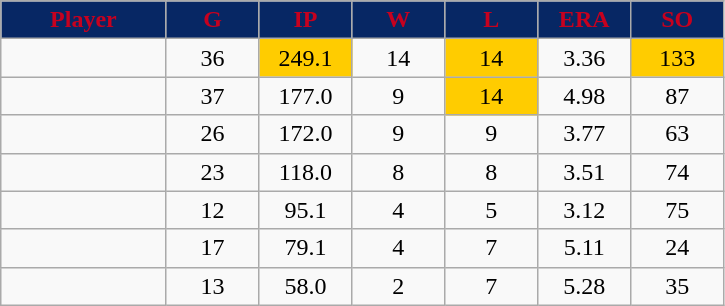<table class="wikitable sortable">
<tr>
<th style="background:#072764;color:#c6011f;" width="16%">Player</th>
<th style="background:#072764;color:#c6011f;" width="9%">G</th>
<th style="background:#072764;color:#c6011f;" width="9%">IP</th>
<th style="background:#072764;color:#c6011f;" width="9%">W</th>
<th style="background:#072764;color:#c6011f;" width="9%">L</th>
<th style="background:#072764;color:#c6011f;" width="9%">ERA</th>
<th style="background:#072764;color:#c6011f;" width="9%">SO</th>
</tr>
<tr align="center">
<td></td>
<td>36</td>
<td bgcolor="#FFCC00">249.1</td>
<td>14</td>
<td bgcolor="#FFCC00">14</td>
<td>3.36</td>
<td bgcolor="#FFCC00">133</td>
</tr>
<tr align="center">
<td></td>
<td>37</td>
<td>177.0</td>
<td>9</td>
<td bgcolor="#FFCC00">14</td>
<td>4.98</td>
<td>87</td>
</tr>
<tr align="center">
<td></td>
<td>26</td>
<td>172.0</td>
<td>9</td>
<td>9</td>
<td>3.77</td>
<td>63</td>
</tr>
<tr align="center">
<td></td>
<td>23</td>
<td>118.0</td>
<td>8</td>
<td>8</td>
<td>3.51</td>
<td>74</td>
</tr>
<tr align="center">
<td></td>
<td>12</td>
<td>95.1</td>
<td>4</td>
<td>5</td>
<td>3.12</td>
<td>75</td>
</tr>
<tr align="center">
<td></td>
<td>17</td>
<td>79.1</td>
<td>4</td>
<td>7</td>
<td>5.11</td>
<td>24</td>
</tr>
<tr align="center">
<td></td>
<td>13</td>
<td>58.0</td>
<td>2</td>
<td>7</td>
<td>5.28</td>
<td>35</td>
</tr>
</table>
